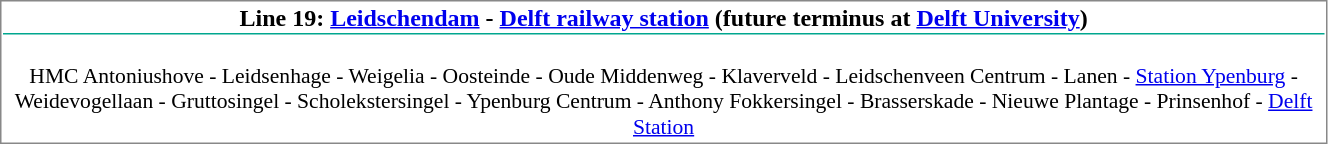<table align=left cellspacing=1 style="border:1px solid #888888;" width="70%">
<tr>
<td align=center style="border-bottom:1px solid #00A78F;"><strong>Line 19: <a href='#'>Leidschendam</a> - <a href='#'>Delft railway station</a> (future terminus at <a href='#'>Delft University</a>)</strong></td>
</tr>
<tr>
<td align="center" style="font-size: 90%;" colspan="2"><br>HMC Antoniushove - Leidsenhage - Weigelia - Oosteinde - Oude Middenweg - Klaverveld - Leidschenveen Centrum - Lanen - <a href='#'>Station Ypenburg</a> - Weidevogellaan - Gruttosingel - Scholekstersingel - Ypenburg Centrum - Anthony Fokkersingel - Brasserskade - Nieuwe Plantage - Prinsenhof - <a href='#'>Delft Station</a></td>
</tr>
</table>
